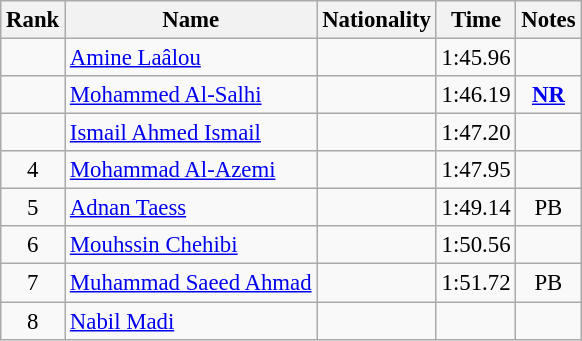<table class="wikitable sortable" style="text-align:center;font-size:95%">
<tr>
<th>Rank</th>
<th>Name</th>
<th>Nationality</th>
<th>Time</th>
<th>Notes</th>
</tr>
<tr>
<td></td>
<td align=left><a href='#'>Amine Laâlou</a></td>
<td align=left></td>
<td>1:45.96</td>
<td></td>
</tr>
<tr>
<td></td>
<td align=left><a href='#'>Mohammed Al-Salhi</a></td>
<td align=left></td>
<td>1:46.19</td>
<td><strong><a href='#'>NR</a></strong></td>
</tr>
<tr>
<td></td>
<td align=left><a href='#'>Ismail Ahmed Ismail</a></td>
<td align=left></td>
<td>1:47.20</td>
<td></td>
</tr>
<tr>
<td>4</td>
<td align=left><a href='#'>Mohammad Al-Azemi</a></td>
<td align=left></td>
<td>1:47.95</td>
<td></td>
</tr>
<tr>
<td>5</td>
<td align=left><a href='#'>Adnan Taess</a></td>
<td align=left></td>
<td>1:49.14</td>
<td>PB</td>
</tr>
<tr>
<td>6</td>
<td align=left><a href='#'>Mouhssin Chehibi</a></td>
<td align=left></td>
<td>1:50.56</td>
<td></td>
</tr>
<tr>
<td>7</td>
<td align=left><a href='#'>Muhammad Saeed Ahmad</a></td>
<td align=left></td>
<td>1:51.72</td>
<td>PB</td>
</tr>
<tr>
<td>8</td>
<td align=left><a href='#'>Nabil Madi</a></td>
<td align=left></td>
<td></td>
<td></td>
</tr>
</table>
